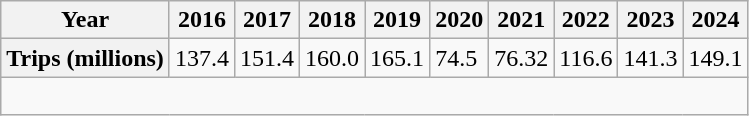<table class="wikitable">
<tr>
<th>Year</th>
<th>2016</th>
<th>2017</th>
<th>2018</th>
<th>2019</th>
<th>2020</th>
<th>2021</th>
<th>2022</th>
<th>2023</th>
<th>2024</th>
</tr>
<tr>
<th>Trips (millions)</th>
<td>137.4</td>
<td>151.4</td>
<td>160.0</td>
<td>165.1</td>
<td>74.5</td>
<td>76.32</td>
<td>116.6</td>
<td>141.3</td>
<td>149.1</td>
</tr>
<tr>
<td colspan="10"><br></td>
</tr>
</table>
